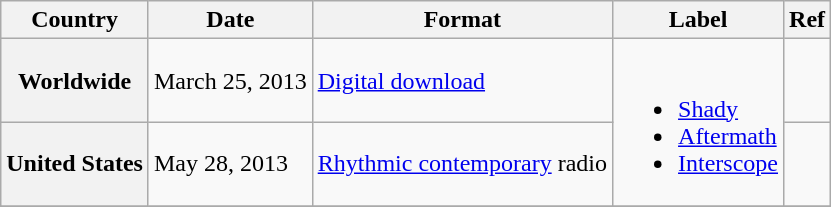<table class="wikitable plainrowheaders">
<tr>
<th scope="col">Country</th>
<th scope="col">Date</th>
<th scope="col">Format</th>
<th scope="col">Label</th>
<th scope="col">Ref</th>
</tr>
<tr>
<th scope="row">Worldwide</th>
<td>March 25, 2013</td>
<td><a href='#'>Digital download</a></td>
<td rowspan="2"><br><ul><li><a href='#'>Shady</a></li><li><a href='#'>Aftermath</a></li><li><a href='#'>Interscope</a></li></ul></td>
<td></td>
</tr>
<tr>
<th scope="row">United States</th>
<td>May 28, 2013</td>
<td><a href='#'>Rhythmic contemporary</a> radio</td>
<td></td>
</tr>
<tr>
</tr>
</table>
